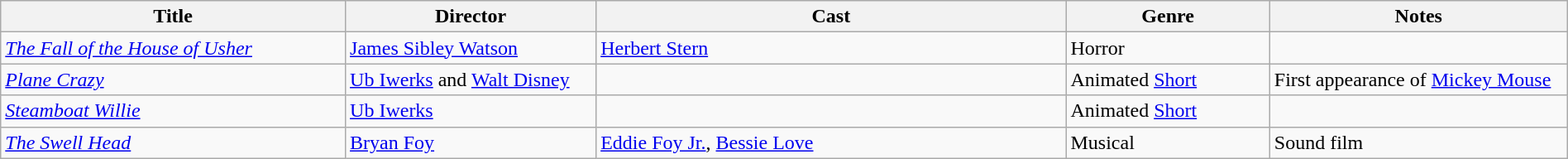<table class="wikitable" style="width:100%;">
<tr>
<th style="width:22%;">Title</th>
<th style="width:16%;">Director</th>
<th style="width:30%;">Cast</th>
<th style="width:13%;">Genre</th>
<th style="width:19%;">Notes</th>
</tr>
<tr>
<td><em><a href='#'>The Fall of the House of Usher</a></em></td>
<td><a href='#'>James Sibley Watson</a></td>
<td><a href='#'>Herbert Stern</a></td>
<td>Horror</td>
<td></td>
</tr>
<tr>
<td><em><a href='#'>Plane Crazy</a></em></td>
<td><a href='#'>Ub Iwerks</a> and <a href='#'>Walt Disney</a></td>
<td></td>
<td>Animated <a href='#'>Short</a></td>
<td>First appearance of <a href='#'>Mickey Mouse</a></td>
</tr>
<tr>
<td><em><a href='#'>Steamboat Willie</a></em></td>
<td><a href='#'>Ub Iwerks</a></td>
<td></td>
<td>Animated <a href='#'>Short</a></td>
<td></td>
</tr>
<tr>
<td data-sort-value="Swell Head, The"><em><a href='#'>The Swell Head</a></em></td>
<td><a href='#'>Bryan Foy</a></td>
<td><a href='#'>Eddie Foy Jr.</a>, <a href='#'>Bessie Love</a></td>
<td>Musical</td>
<td>Sound film</td>
</tr>
</table>
